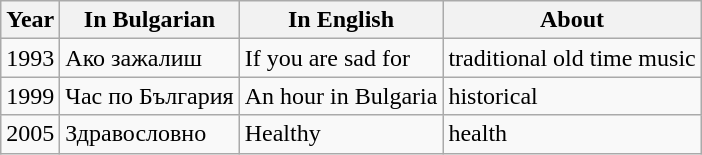<table class="wikitable">
<tr>
<th>Year</th>
<th>In Bulgarian</th>
<th>In English</th>
<th>About</th>
</tr>
<tr>
<td>1993</td>
<td>Ако зажалиш</td>
<td>If you are sad for</td>
<td>traditional old time music</td>
</tr>
<tr>
<td>1999</td>
<td>Час по България</td>
<td>An hour in Bulgaria</td>
<td>historical</td>
</tr>
<tr>
<td>2005</td>
<td>Здравословно</td>
<td>Healthy</td>
<td>health</td>
</tr>
</table>
